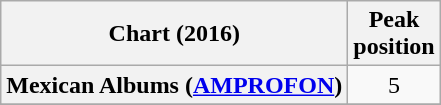<table class="wikitable sortable plainrowheaders" style="text-align:center">
<tr>
<th scope="col">Chart (2016)</th>
<th scope="col">Peak<br> position</th>
</tr>
<tr>
<th scope="row">Mexican Albums (<a href='#'>AMPROFON</a>)</th>
<td>5</td>
</tr>
<tr>
</tr>
</table>
